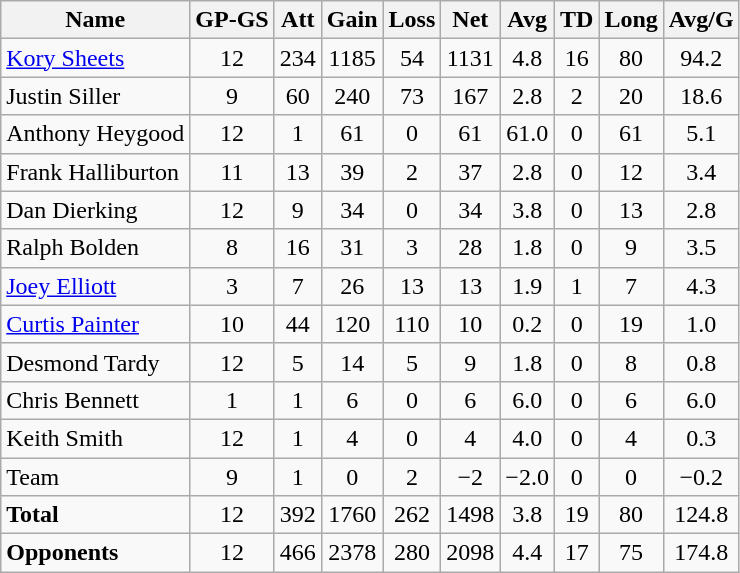<table class="wikitable" style="white-space:nowrap; text-align:center;">
<tr>
<th>Name</th>
<th>GP-GS</th>
<th>Att</th>
<th>Gain</th>
<th>Loss</th>
<th>Net</th>
<th>Avg</th>
<th>TD</th>
<th>Long</th>
<th>Avg/G</th>
</tr>
<tr>
<td align="left"><a href='#'>Kory Sheets</a></td>
<td>12</td>
<td>234</td>
<td>1185</td>
<td>54</td>
<td>1131</td>
<td>4.8</td>
<td>16</td>
<td>80</td>
<td>94.2</td>
</tr>
<tr>
<td align="left">Justin Siller</td>
<td>9</td>
<td>60</td>
<td>240</td>
<td>73</td>
<td>167</td>
<td>2.8</td>
<td>2</td>
<td>20</td>
<td>18.6</td>
</tr>
<tr>
<td align="left">Anthony Heygood</td>
<td>12</td>
<td>1</td>
<td>61</td>
<td>0</td>
<td>61</td>
<td>61.0</td>
<td>0</td>
<td>61</td>
<td>5.1</td>
</tr>
<tr>
<td align="left">Frank Halliburton</td>
<td>11</td>
<td>13</td>
<td>39</td>
<td>2</td>
<td>37</td>
<td>2.8</td>
<td>0</td>
<td>12</td>
<td>3.4</td>
</tr>
<tr>
<td align="left">Dan Dierking</td>
<td>12</td>
<td>9</td>
<td>34</td>
<td>0</td>
<td>34</td>
<td>3.8</td>
<td>0</td>
<td>13</td>
<td>2.8</td>
</tr>
<tr>
<td align="left">Ralph Bolden</td>
<td>8</td>
<td>16</td>
<td>31</td>
<td>3</td>
<td>28</td>
<td>1.8</td>
<td>0</td>
<td>9</td>
<td>3.5</td>
</tr>
<tr>
<td align="left"><a href='#'>Joey Elliott</a></td>
<td>3</td>
<td>7</td>
<td>26</td>
<td>13</td>
<td>13</td>
<td>1.9</td>
<td>1</td>
<td>7</td>
<td>4.3</td>
</tr>
<tr>
<td align="left"><a href='#'>Curtis Painter</a></td>
<td>10</td>
<td>44</td>
<td>120</td>
<td>110</td>
<td>10</td>
<td>0.2</td>
<td>0</td>
<td>19</td>
<td>1.0</td>
</tr>
<tr>
<td align="left">Desmond Tardy</td>
<td>12</td>
<td>5</td>
<td>14</td>
<td>5</td>
<td>9</td>
<td>1.8</td>
<td>0</td>
<td>8</td>
<td>0.8</td>
</tr>
<tr>
<td align="left">Chris Bennett</td>
<td>1</td>
<td>1</td>
<td>6</td>
<td>0</td>
<td>6</td>
<td>6.0</td>
<td>0</td>
<td>6</td>
<td>6.0</td>
</tr>
<tr>
<td align="left">Keith Smith</td>
<td>12</td>
<td>1</td>
<td>4</td>
<td>0</td>
<td>4</td>
<td>4.0</td>
<td>0</td>
<td>4</td>
<td>0.3</td>
</tr>
<tr>
<td align="left">Team</td>
<td>9</td>
<td>1</td>
<td>0</td>
<td>2</td>
<td>−2</td>
<td>−2.0</td>
<td>0</td>
<td>0</td>
<td>−0.2</td>
</tr>
<tr>
<td align="left"><strong>Total</strong></td>
<td>12</td>
<td>392</td>
<td>1760</td>
<td>262</td>
<td>1498</td>
<td>3.8</td>
<td>19</td>
<td>80</td>
<td>124.8</td>
</tr>
<tr>
<td align="left"><strong>Opponents</strong></td>
<td>12</td>
<td>466</td>
<td>2378</td>
<td>280</td>
<td>2098</td>
<td>4.4</td>
<td>17</td>
<td>75</td>
<td>174.8</td>
</tr>
</table>
